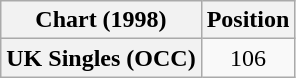<table class="wikitable plainrowheaders" style="text-align:center">
<tr>
<th>Chart (1998)</th>
<th>Position</th>
</tr>
<tr>
<th scope="row">UK Singles (OCC)</th>
<td>106</td>
</tr>
</table>
